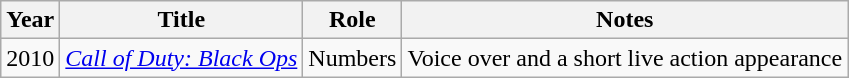<table class="wikitable sortable">
<tr>
<th>Year</th>
<th>Title</th>
<th>Role</th>
<th class="unsortable">Notes</th>
</tr>
<tr>
<td>2010</td>
<td><em><a href='#'>Call of Duty: Black Ops</a></em></td>
<td>Numbers</td>
<td>Voice over and a short live action appearance</td>
</tr>
</table>
